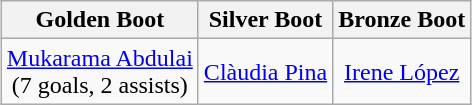<table class=wikitable style="text-align:center; margin:auto">
<tr>
<th>Golden Boot</th>
<th>Silver Boot</th>
<th>Bronze Boot</th>
</tr>
<tr>
<td> <a href='#'>Mukarama Abdulai</a><br>(7 goals, 2 assists)</td>
<td> <a href='#'>Clàudia Pina</a></td>
<td> <a href='#'>Irene López</a></td>
</tr>
</table>
